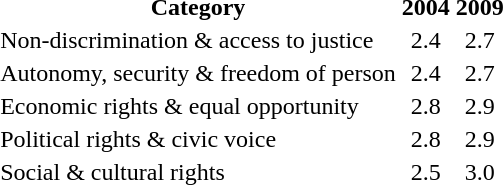<table align=center>
<tr>
<th>Category</th>
<th align=center>2004</th>
<th align=center>2009</th>
</tr>
<tr>
<td>Non-discrimination & access to justice</td>
<td align=center>2.4</td>
<td align=center>2.7</td>
</tr>
<tr>
<td>Autonomy, security & freedom of person</td>
<td align=center>2.4</td>
<td align=center>2.7</td>
</tr>
<tr>
<td>Economic rights & equal opportunity</td>
<td align=center>2.8</td>
<td align=center>2.9</td>
</tr>
<tr>
<td>Political rights & civic voice</td>
<td align=center>2.8</td>
<td align=center>2.9</td>
</tr>
<tr>
<td>Social & cultural rights</td>
<td align=center>2.5</td>
<td align=center>3.0</td>
</tr>
</table>
